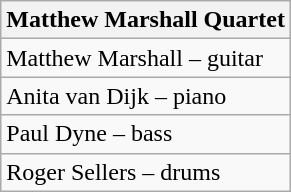<table class="wikitable">
<tr>
<th>Matthew Marshall Quartet</th>
</tr>
<tr>
<td>Matthew Marshall – guitar</td>
</tr>
<tr>
<td>Anita van Dijk – piano</td>
</tr>
<tr>
<td>Paul Dyne – bass</td>
</tr>
<tr>
<td>Roger Sellers – drums</td>
</tr>
</table>
